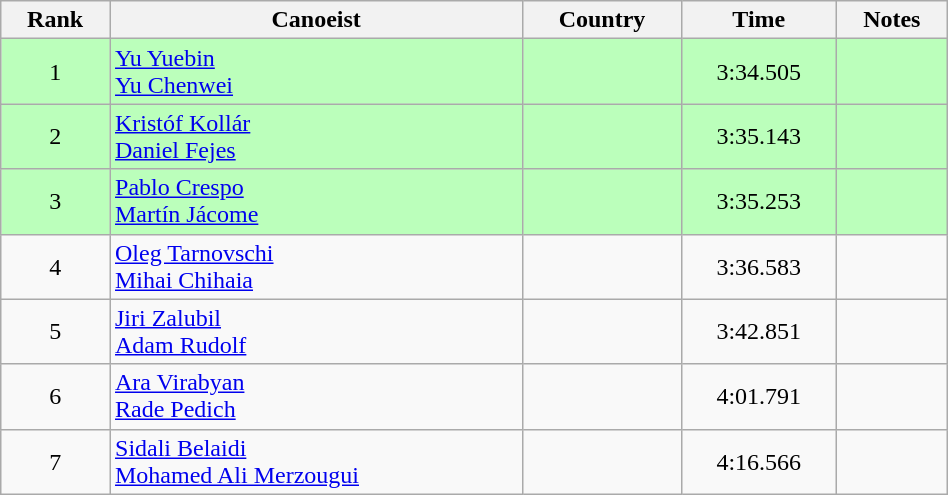<table class="wikitable" style="text-align:center;width: 50%">
<tr>
<th>Rank</th>
<th>Canoeist</th>
<th>Country</th>
<th>Time</th>
<th>Notes</th>
</tr>
<tr bgcolor=bbffbb>
<td>1</td>
<td align="left"><a href='#'>Yu Yuebin</a><br><a href='#'>Yu Chenwei</a></td>
<td align="left"></td>
<td>3:34.505</td>
<td></td>
</tr>
<tr bgcolor=bbffbb>
<td>2</td>
<td align="left"><a href='#'>Kristóf Kollár</a><br><a href='#'>Daniel Fejes</a></td>
<td align="left"></td>
<td>3:35.143</td>
<td></td>
</tr>
<tr bgcolor=bbffbb>
<td>3</td>
<td align="left"><a href='#'>Pablo Crespo</a><br><a href='#'>Martín Jácome</a></td>
<td align="left"></td>
<td>3:35.253</td>
<td></td>
</tr>
<tr>
<td>4</td>
<td align="left"><a href='#'>Oleg Tarnovschi</a><br><a href='#'>Mihai Chihaia</a></td>
<td align="left"></td>
<td>3:36.583</td>
<td></td>
</tr>
<tr>
<td>5</td>
<td align="left"><a href='#'>Jiri Zalubil</a><br><a href='#'>Adam Rudolf</a></td>
<td align="left"></td>
<td>3:42.851</td>
<td></td>
</tr>
<tr>
<td>6</td>
<td align="left"><a href='#'>Ara Virabyan</a><br><a href='#'>Rade Pedich</a></td>
<td align="left"></td>
<td>4:01.791</td>
<td></td>
</tr>
<tr>
<td>7</td>
<td align="left"><a href='#'>Sidali Belaidi</a><br><a href='#'>Mohamed Ali Merzougui</a></td>
<td align="left"></td>
<td>4:16.566</td>
<td></td>
</tr>
</table>
